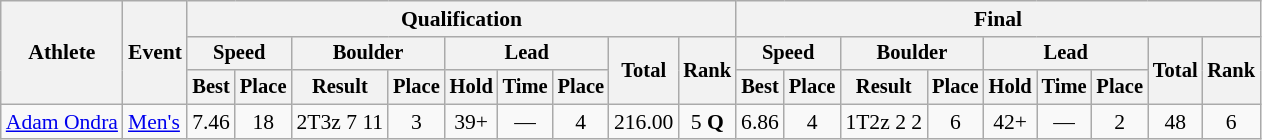<table class="wikitable" style="font-size:90%">
<tr>
<th rowspan="3">Athlete</th>
<th rowspan="3">Event</th>
<th colspan="9">Qualification</th>
<th colspan="9">Final</th>
</tr>
<tr style="font-size: 95%">
<th colspan="2">Speed</th>
<th colspan="2">Boulder</th>
<th colspan="3">Lead</th>
<th rowspan="2">Total</th>
<th rowspan="2">Rank</th>
<th colspan="2">Speed</th>
<th colspan="2">Boulder</th>
<th colspan="3">Lead</th>
<th rowspan="2">Total</th>
<th rowspan="2">Rank</th>
</tr>
<tr style="font-size:95%">
<th>Best</th>
<th>Place</th>
<th>Result</th>
<th>Place</th>
<th>Hold</th>
<th>Time</th>
<th>Place</th>
<th>Best</th>
<th>Place</th>
<th>Result</th>
<th>Place</th>
<th>Hold</th>
<th>Time</th>
<th>Place</th>
</tr>
<tr align="center">
<td align="left"><a href='#'>Adam Ondra</a></td>
<td align="left"><a href='#'>Men's</a></td>
<td>7.46</td>
<td>18</td>
<td>2T3z 7 11</td>
<td>3</td>
<td>39+</td>
<td>—</td>
<td>4</td>
<td>216.00</td>
<td>5 <strong>Q</strong></td>
<td>6.86</td>
<td>4</td>
<td>1T2z 2 2</td>
<td>6</td>
<td>42+</td>
<td>—</td>
<td>2</td>
<td>48</td>
<td>6</td>
</tr>
</table>
